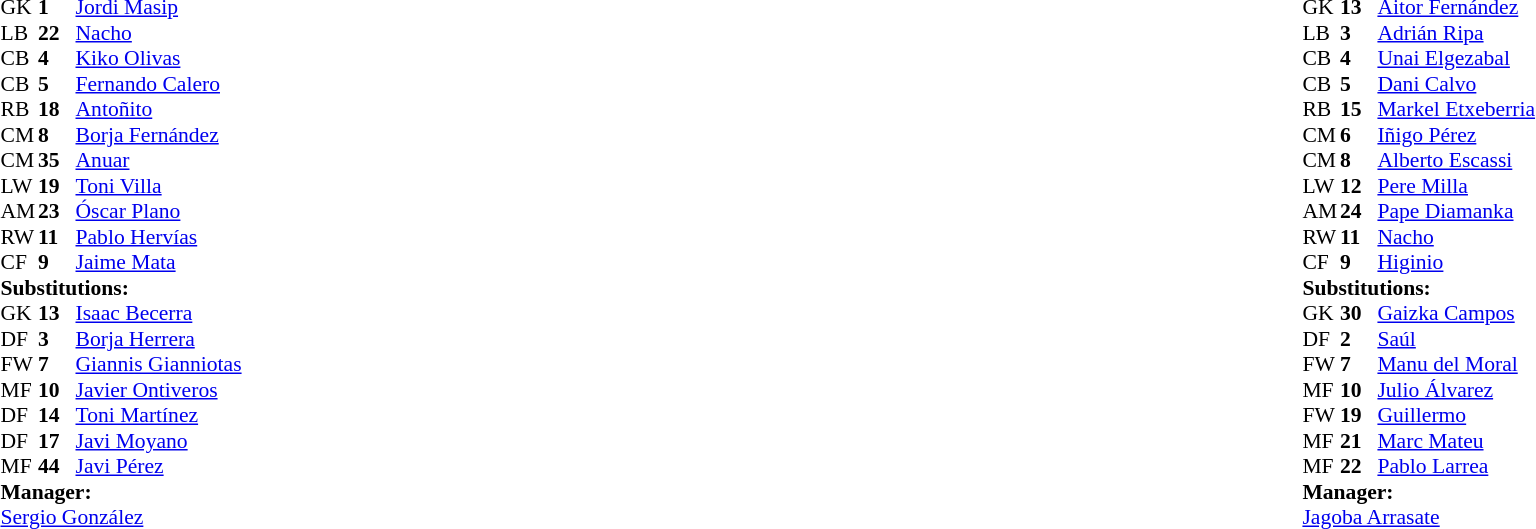<table width="100%">
<tr>
<td valign="top" width="50%"><br><table style="font-size: 90%" cellspacing="0" cellpadding="0">
<tr>
<th width="25"></th>
<th width="25"></th>
</tr>
<tr>
<td>GK</td>
<td><strong>1</strong></td>
<td> <a href='#'>Jordi Masip</a></td>
<td></td>
<td></td>
</tr>
<tr>
<td>LB</td>
<td><strong>22</strong></td>
<td> <a href='#'>Nacho</a></td>
</tr>
<tr>
<td>CB</td>
<td><strong>4</strong></td>
<td> <a href='#'>Kiko Olivas</a></td>
</tr>
<tr>
<td>CB</td>
<td><strong>5</strong></td>
<td> <a href='#'>Fernando Calero</a></td>
</tr>
<tr>
<td>RB</td>
<td><strong>18</strong></td>
<td> <a href='#'>Antoñito</a></td>
</tr>
<tr>
<td>CM</td>
<td><strong>8</strong></td>
<td> <a href='#'>Borja Fernández</a></td>
</tr>
<tr>
<td>CM</td>
<td><strong>35</strong></td>
<td> <a href='#'>Anuar</a></td>
</tr>
<tr>
<td>LW</td>
<td><strong>19</strong></td>
<td> <a href='#'>Toni Villa</a></td>
<td></td>
<td></td>
</tr>
<tr>
<td>AM</td>
<td><strong>23</strong></td>
<td> <a href='#'>Óscar Plano</a></td>
</tr>
<tr>
<td>RW</td>
<td><strong>11</strong></td>
<td> <a href='#'>Pablo Hervías</a></td>
<td></td>
<td></td>
</tr>
<tr>
<td>CF</td>
<td><strong>9</strong></td>
<td> <a href='#'>Jaime Mata</a></td>
</tr>
<tr>
<td colspan=3><strong>Substitutions:</strong></td>
</tr>
<tr>
<td>GK</td>
<td><strong>13</strong></td>
<td> <a href='#'>Isaac Becerra</a></td>
<td></td>
<td></td>
</tr>
<tr>
<td>DF</td>
<td><strong>3</strong></td>
<td> <a href='#'>Borja Herrera</a></td>
</tr>
<tr>
<td>FW</td>
<td><strong>7</strong></td>
<td> <a href='#'>Giannis Gianniotas</a></td>
<td></td>
<td></td>
</tr>
<tr>
<td>MF</td>
<td><strong>10</strong></td>
<td> <a href='#'>Javier Ontiveros</a></td>
<td></td>
<td></td>
</tr>
<tr>
<td>DF</td>
<td><strong>14</strong></td>
<td> <a href='#'>Toni Martínez</a></td>
</tr>
<tr>
<td>DF</td>
<td><strong>17</strong></td>
<td> <a href='#'>Javi Moyano</a></td>
</tr>
<tr>
<td>MF</td>
<td><strong>44</strong></td>
<td> <a href='#'>Javi Pérez</a></td>
</tr>
<tr>
<td colspan=3><strong>Manager:</strong></td>
</tr>
<tr>
<td colspan=3> <a href='#'>Sergio González</a></td>
</tr>
</table>
</td>
<td valign="top"></td>
<td valign="top" width="50%"><br><table style="font-size: 90%" cellspacing="0" cellpadding="0" align="center">
<tr>
<th width=25></th>
<th width=25></th>
</tr>
<tr>
<td>GK</td>
<td><strong>13</strong></td>
<td> <a href='#'>Aitor Fernández</a></td>
</tr>
<tr>
<td>LB</td>
<td><strong>3</strong></td>
<td> <a href='#'>Adrián Ripa</a></td>
</tr>
<tr>
<td>CB</td>
<td><strong>4</strong></td>
<td> <a href='#'>Unai Elgezabal</a></td>
<td></td>
</tr>
<tr>
<td>CB</td>
<td><strong>5</strong></td>
<td> <a href='#'>Dani Calvo</a></td>
</tr>
<tr>
<td>RB</td>
<td><strong>15</strong></td>
<td> <a href='#'>Markel Etxeberria</a></td>
<td></td>
</tr>
<tr>
<td>CM</td>
<td><strong>6</strong></td>
<td> <a href='#'>Iñigo Pérez</a></td>
</tr>
<tr>
<td>CM</td>
<td><strong>8</strong></td>
<td> <a href='#'>Alberto Escassi</a></td>
</tr>
<tr>
<td>LW</td>
<td><strong>12</strong></td>
<td> <a href='#'>Pere Milla</a></td>
<td></td>
<td></td>
</tr>
<tr>
<td>AM</td>
<td><strong>24</strong></td>
<td> <a href='#'>Pape Diamanka</a></td>
<td></td>
<td></td>
</tr>
<tr>
<td>RW</td>
<td><strong>11</strong></td>
<td> <a href='#'>Nacho</a></td>
</tr>
<tr>
<td>CF</td>
<td><strong>9</strong></td>
<td> <a href='#'>Higinio</a></td>
<td></td>
<td></td>
</tr>
<tr>
<td colspan=3><strong>Substitutions:</strong></td>
</tr>
<tr>
<td>GK</td>
<td><strong>30</strong></td>
<td> <a href='#'>Gaizka Campos</a></td>
</tr>
<tr>
<td>DF</td>
<td><strong>2</strong></td>
<td> <a href='#'>Saúl</a></td>
</tr>
<tr>
<td>FW</td>
<td><strong>7</strong></td>
<td> <a href='#'>Manu del Moral</a></td>
<td></td>
<td></td>
</tr>
<tr>
<td>MF</td>
<td><strong>10</strong></td>
<td> <a href='#'>Julio Álvarez</a></td>
</tr>
<tr>
<td>FW</td>
<td><strong>19</strong></td>
<td> <a href='#'>Guillermo</a></td>
<td></td>
<td></td>
</tr>
<tr>
<td>MF</td>
<td><strong>21</strong></td>
<td> <a href='#'>Marc Mateu</a></td>
<td></td>
<td></td>
</tr>
<tr>
<td>MF</td>
<td><strong>22</strong></td>
<td> <a href='#'>Pablo Larrea</a></td>
</tr>
<tr>
<td colspan=3><strong>Manager:</strong></td>
</tr>
<tr>
<td colspan=3> <a href='#'>Jagoba Arrasate</a></td>
</tr>
</table>
</td>
</tr>
</table>
